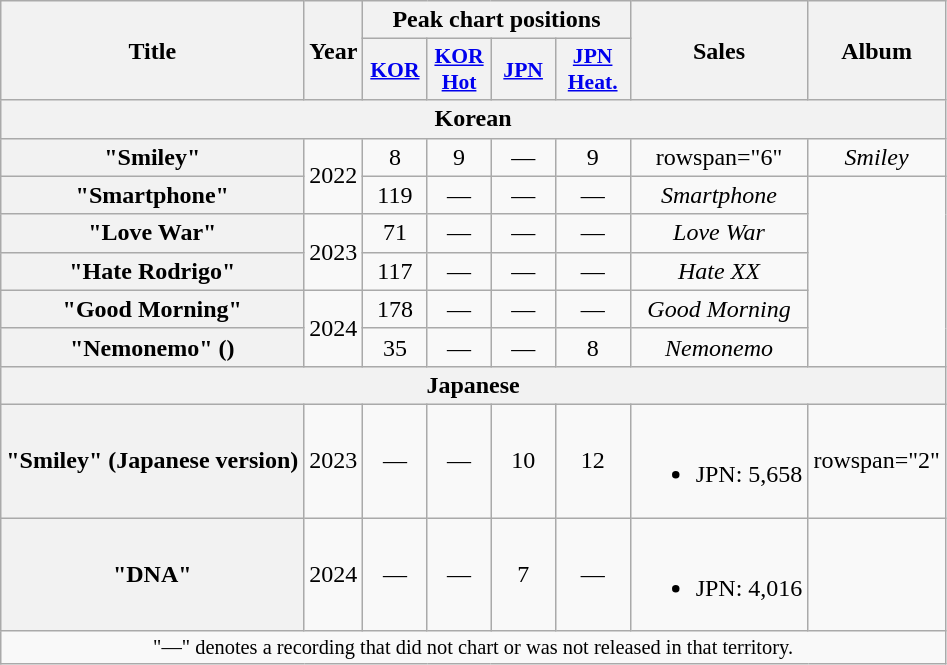<table class="wikitable plainrowheaders" style="text-align:center">
<tr>
<th scope="col" rowspan="2">Title</th>
<th scope="col" rowspan="2">Year</th>
<th scope="col" colspan="4">Peak chart positions</th>
<th scope="col" rowspan="2">Sales</th>
<th scope="col" rowspan="2">Album</th>
</tr>
<tr>
<th scope="col" style="font-size:90%; width:2.5em"><a href='#'>KOR</a><br></th>
<th scope="col" style="font-size:90%; width:2.5em"><a href='#'>KOR<br>Hot</a><br></th>
<th scope="col" style="font-size:90%; width:2.5em"><a href='#'>JPN</a><br></th>
<th scope="col" style="font-size:90%; width:3em"><a href='#'>JPN<br>Heat.</a><br></th>
</tr>
<tr>
<th colspan="8">Korean</th>
</tr>
<tr>
<th scope="row">"Smiley"<br></th>
<td rowspan="2">2022</td>
<td>8</td>
<td>9</td>
<td>—</td>
<td>9</td>
<td>rowspan="6" </td>
<td><em>Smiley</em></td>
</tr>
<tr>
<th scope="row">"Smartphone"</th>
<td>119</td>
<td>—</td>
<td>—</td>
<td>—</td>
<td><em>Smartphone</em></td>
</tr>
<tr>
<th scope="row">"Love War"<br></th>
<td rowspan="2">2023</td>
<td>71</td>
<td>—</td>
<td>—</td>
<td>—</td>
<td><em>Love War</em></td>
</tr>
<tr>
<th scope="row">"Hate Rodrigo"<br></th>
<td>117</td>
<td>—</td>
<td>—</td>
<td>—</td>
<td><em>Hate XX</em></td>
</tr>
<tr>
<th scope="row">"Good Morning"</th>
<td rowspan="2">2024</td>
<td>178</td>
<td>—</td>
<td>—</td>
<td>—</td>
<td><em>Good Morning</em></td>
</tr>
<tr>
<th scope="row">"Nemonemo" ()</th>
<td>35</td>
<td>—</td>
<td>—</td>
<td>8</td>
<td><em>Nemonemo</em></td>
</tr>
<tr>
<th colspan="8">Japanese</th>
</tr>
<tr>
<th scope="row">"Smiley" (Japanese version)<br></th>
<td>2023</td>
<td>—</td>
<td>—</td>
<td>10</td>
<td>12</td>
<td><br><ul><li>JPN: 5,658 </li></ul></td>
<td>rowspan="2" </td>
</tr>
<tr>
<th scope="row">"DNA"</th>
<td>2024</td>
<td>—</td>
<td>—</td>
<td>7</td>
<td>—</td>
<td><br><ul><li>JPN: 4,016 </li></ul></td>
</tr>
<tr>
<td colspan="8" style="font-size:85%">"—" denotes a recording that did not chart or was not released in that territory.</td>
</tr>
</table>
